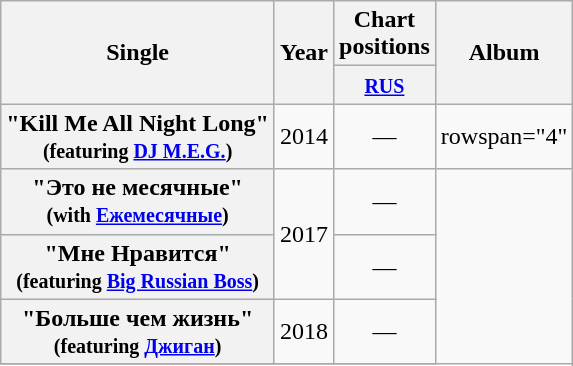<table class="wikitable plainrowheaders" style="text-align: center;">
<tr>
<th rowspan="2">Single</th>
<th rowspan="2">Year</th>
<th colspan="1">Chart positions</th>
<th rowspan="2">Album</th>
</tr>
<tr>
<th style="width:30px;"><small><a href='#'>RUS</a><br></small></th>
</tr>
<tr>
<th scope="row">"Kill Me All Night Long"<br><small>(featuring <a href='#'>DJ M.E.G.</a>)</small></th>
<td>2014</td>
<td>—</td>
<td>rowspan="4" </td>
</tr>
<tr>
<th scope="row">"Это не месячные"<br><small>(with <a href='#'>Ежемесячные</a>)</small></th>
<td rowspan="2">2017</td>
<td>—</td>
</tr>
<tr>
<th scope="row">"Мне Нравится"<br><small>(featuring <a href='#'>Big Russian Boss</a>)</small></th>
<td>—</td>
</tr>
<tr>
<th scope="row">"Больше чем жизнь"<br><small>(featuring <a href='#'>Джиган</a>)</small></th>
<td>2018</td>
<td>—</td>
</tr>
<tr>
</tr>
</table>
